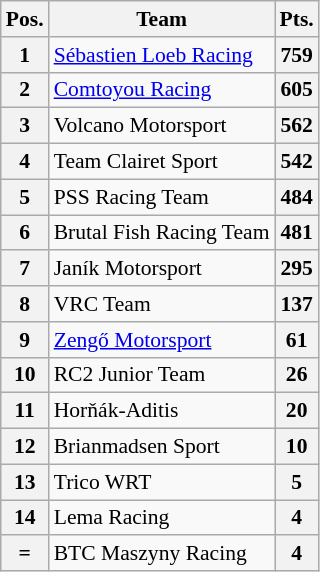<table class="wikitable" style="font-size:90%; text-align:center">
<tr>
<th>Pos.</th>
<th>Team</th>
<th>Pts.</th>
</tr>
<tr>
<th>1</th>
<td align="left"> <a href='#'>Sébastien Loeb Racing</a></td>
<th>759</th>
</tr>
<tr>
<th>2</th>
<td align="left"> <a href='#'>Comtoyou Racing</a></td>
<th>605</th>
</tr>
<tr>
<th>3</th>
<td align="left"> Volcano Motorsport</td>
<th>562</th>
</tr>
<tr>
<th>4</th>
<td align="left"> Team Clairet Sport</td>
<th>542</th>
</tr>
<tr>
<th>5</th>
<td align="left"> PSS Racing Team</td>
<th>484</th>
</tr>
<tr>
<th>6</th>
<td align="left"> Brutal Fish Racing Team</td>
<th>481</th>
</tr>
<tr>
<th>7</th>
<td align="left"> Janík Motorsport</td>
<th>295</th>
</tr>
<tr>
<th>8</th>
<td align="left"> VRC Team</td>
<th>137</th>
</tr>
<tr>
<th>9</th>
<td align="left"> <a href='#'>Zengő Motorsport</a></td>
<th>61</th>
</tr>
<tr>
<th>10</th>
<td align="left"> RC2 Junior Team</td>
<th>26</th>
</tr>
<tr>
<th>11</th>
<td align="left"> Horňák-Aditis</td>
<th>20</th>
</tr>
<tr>
<th>12</th>
<td align="left"> Brianmadsen Sport</td>
<th>10</th>
</tr>
<tr>
<th>13</th>
<td align="left"> Trico WRT</td>
<th>5</th>
</tr>
<tr>
<th>14</th>
<td align="left"> Lema Racing</td>
<th>4</th>
</tr>
<tr>
<th>=</th>
<td align="left"> BTC Maszyny Racing</td>
<th>4</th>
</tr>
</table>
